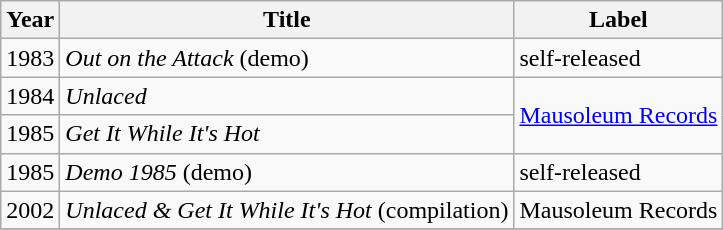<table class="wikitable">
<tr>
<th>Year</th>
<th>Title</th>
<th>Label</th>
</tr>
<tr>
<td>1983</td>
<td><em>Out on the Attack</em> (demo)</td>
<td>self-released</td>
</tr>
<tr>
<td>1984</td>
<td><em>Unlaced</em></td>
<td rowspan="2"><a href='#'>Mausoleum Records</a></td>
</tr>
<tr>
<td>1985</td>
<td><em>Get It While It's Hot</em></td>
</tr>
<tr>
<td>1985</td>
<td><em>Demo 1985</em> (demo)</td>
<td>self-released</td>
</tr>
<tr>
<td>2002</td>
<td><em>Unlaced & Get It While It's Hot</em> (compilation)</td>
<td>Mausoleum Records</td>
</tr>
<tr>
</tr>
</table>
